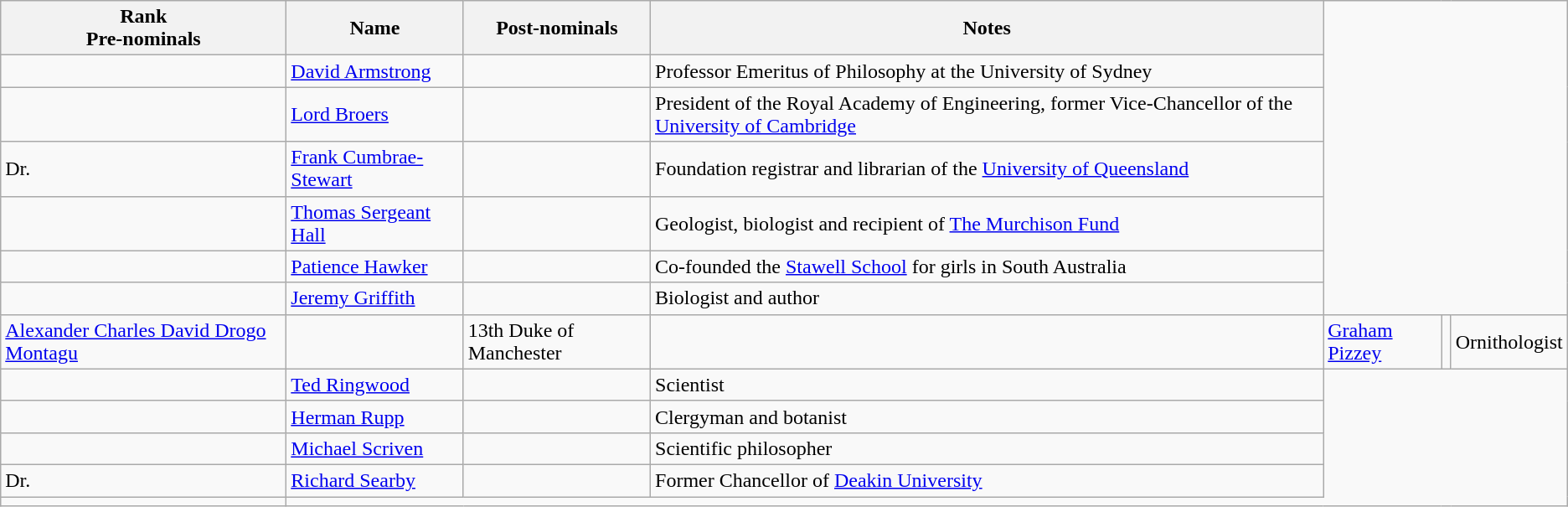<table class="wikitable sortable">
<tr>
<th>Rank<br>Pre-nominals</th>
<th>Name</th>
<th>Post-nominals</th>
<th>Notes</th>
</tr>
<tr>
<td></td>
<td><a href='#'>David Armstrong</a></td>
<td></td>
<td>Professor Emeritus of Philosophy at the University of Sydney</td>
</tr>
<tr>
<td></td>
<td><a href='#'>Lord Broers</a></td>
<td></td>
<td>President of the Royal Academy of Engineering, former Vice-Chancellor of the <a href='#'>University of Cambridge</a></td>
</tr>
<tr>
<td>Dr.</td>
<td><a href='#'>Frank Cumbrae-Stewart</a></td>
<td></td>
<td>Foundation registrar and librarian of the <a href='#'>University of Queensland</a></td>
</tr>
<tr>
<td></td>
<td><a href='#'>Thomas Sergeant Hall</a></td>
<td></td>
<td>Geologist, biologist and recipient of <a href='#'>The Murchison Fund</a></td>
</tr>
<tr>
<td></td>
<td><a href='#'>Patience Hawker</a></td>
<td></td>
<td>Co-founded the <a href='#'>Stawell School</a> for girls in South Australia</td>
</tr>
<tr>
<td></td>
<td><a href='#'>Jeremy Griffith</a></td>
<td></td>
<td>Biologist and author</td>
</tr>
<tr>
<td><a href='#'>Alexander Charles David Drogo Montagu</a></td>
<td></td>
<td>13th Duke of Manchester</td>
<td></td>
<td><a href='#'>Graham Pizzey</a></td>
<td></td>
<td>Ornithologist</td>
</tr>
<tr>
<td></td>
<td><a href='#'>Ted Ringwood</a></td>
<td></td>
<td>Scientist</td>
</tr>
<tr>
<td></td>
<td><a href='#'>Herman Rupp</a></td>
<td></td>
<td>Clergyman and botanist</td>
</tr>
<tr>
<td></td>
<td><a href='#'>Michael Scriven</a></td>
<td></td>
<td>Scientific philosopher</td>
</tr>
<tr>
<td>Dr.</td>
<td><a href='#'>Richard Searby</a></td>
<td></td>
<td>Former Chancellor of <a href='#'>Deakin University</a></td>
</tr>
<tr>
<td></td>
</tr>
</table>
